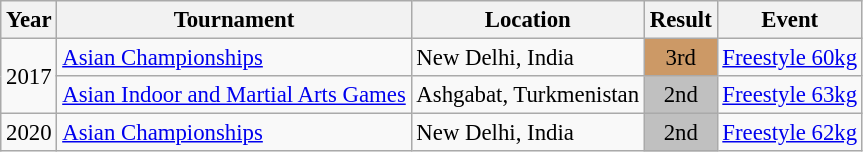<table class="wikitable" style="font-size:95%;">
<tr>
<th>Year</th>
<th>Tournament</th>
<th>Location</th>
<th>Result</th>
<th>Event</th>
</tr>
<tr>
<td rowspan=2>2017</td>
<td><a href='#'>Asian Championships</a></td>
<td>New Delhi, India</td>
<td align="center" bgcolor="cc9966">3rd</td>
<td><a href='#'>Freestyle 60kg</a></td>
</tr>
<tr>
<td><a href='#'>Asian Indoor and Martial Arts Games</a></td>
<td>Ashgabat, Turkmenistan</td>
<td align="center" bgcolor="silver">2nd</td>
<td><a href='#'>Freestyle 63kg</a></td>
</tr>
<tr>
<td>2020</td>
<td><a href='#'>Asian Championships</a></td>
<td>New Delhi, India</td>
<td align="center" bgcolor="silver">2nd</td>
<td><a href='#'>Freestyle 62kg</a></td>
</tr>
</table>
